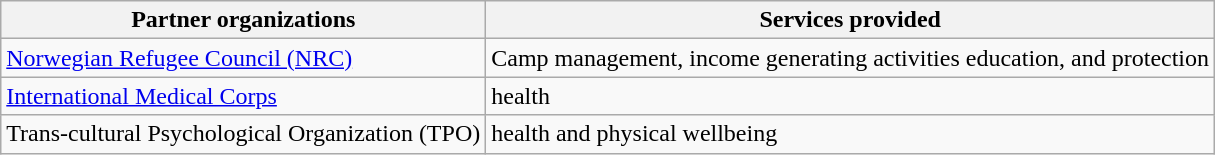<table class="wikitable">
<tr>
<th>Partner organizations</th>
<th>Services provided</th>
</tr>
<tr>
<td><a href='#'>Norwegian Refugee Council (NRC)</a></td>
<td>Camp management, income generating activities education, and protection</td>
</tr>
<tr>
<td><a href='#'>International Medical Corps</a></td>
<td>health</td>
</tr>
<tr>
<td>Trans-cultural Psychological Organization (TPO)</td>
<td>health and physical wellbeing</td>
</tr>
</table>
